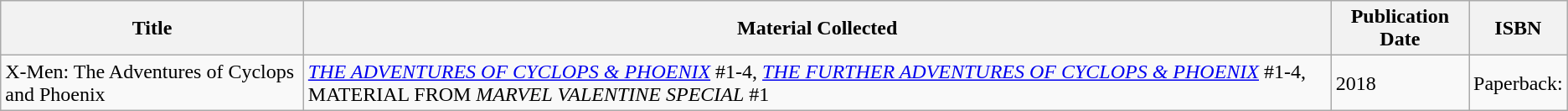<table class="wikitable">
<tr>
<th>Title</th>
<th>Material Collected</th>
<th>Publication Date</th>
<th>ISBN</th>
</tr>
<tr>
<td>X-Men: The Adventures of Cyclops and Phoenix</td>
<td><em><a href='#'>THE ADVENTURES OF CYCLOPS & PHOENIX</a></em> #1-4, <em><a href='#'>THE FURTHER ADVENTURES OF CYCLOPS & PHOENIX</a></em> #1-4, MATERIAL FROM <em>MARVEL VALENTINE SPECIAL</em> #1</td>
<td>2018</td>
<td>Paperback: </td>
</tr>
</table>
